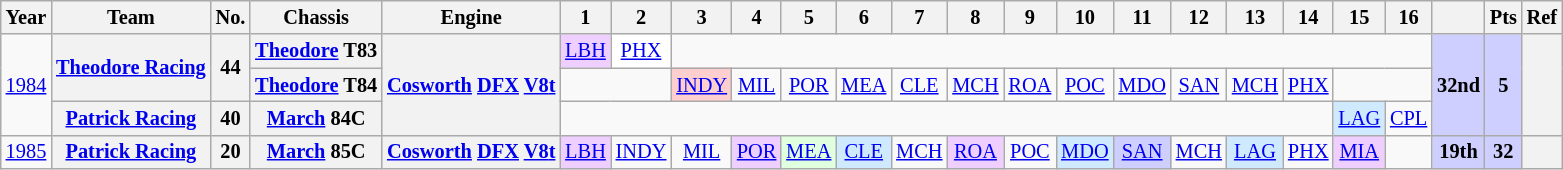<table class="wikitable" style="text-align:center; font-size:85%">
<tr>
<th>Year</th>
<th>Team</th>
<th>No.</th>
<th>Chassis</th>
<th>Engine</th>
<th>1</th>
<th>2</th>
<th>3</th>
<th>4</th>
<th>5</th>
<th>6</th>
<th>7</th>
<th>8</th>
<th>9</th>
<th>10</th>
<th>11</th>
<th>12</th>
<th>13</th>
<th>14</th>
<th>15</th>
<th>16</th>
<th></th>
<th>Pts</th>
<th>Ref</th>
</tr>
<tr>
<td rowspan=3><a href='#'>1984</a></td>
<th rowspan=2 nowrap><a href='#'>Theodore Racing</a></th>
<th rowspan=2>44</th>
<th nowrap><a href='#'>Theodore</a> T83</th>
<th rowspan=3 nowrap><a href='#'>Cosworth</a> <a href='#'>DFX</a> <a href='#'>V8</a><a href='#'>t</a></th>
<td style="background:#EFCFFF;"><a href='#'>LBH</a><br></td>
<td style="background:#FFFFFF;"><a href='#'>PHX</a><br></td>
<td colspan=14></td>
<th rowspan=3 style="background:#cfcfff;">32nd</th>
<th rowspan=3 style="background:#cfcfff;">5</th>
<th rowspan=3></th>
</tr>
<tr>
<th nowrap><a href='#'>Theodore</a> T84</th>
<td colspan=2></td>
<td style="background:#FFCFCF;"><a href='#'>INDY</a><br></td>
<td><a href='#'>MIL</a></td>
<td><a href='#'>POR</a></td>
<td><a href='#'>MEA</a></td>
<td><a href='#'>CLE</a></td>
<td><a href='#'>MCH</a></td>
<td><a href='#'>ROA</a></td>
<td><a href='#'>POC</a></td>
<td><a href='#'>MDO</a></td>
<td><a href='#'>SAN</a></td>
<td><a href='#'>MCH</a></td>
<td><a href='#'>PHX</a></td>
<td colspan=2></td>
</tr>
<tr>
<th nowrap><a href='#'>Patrick Racing</a></th>
<th>40</th>
<th nowrap><a href='#'>March</a> 84C</th>
<td colspan=14></td>
<td style="background:#CFEAFF;"><a href='#'>LAG</a><br></td>
<td><a href='#'>CPL</a></td>
</tr>
<tr>
<td><a href='#'>1985</a></td>
<th nowrap><a href='#'>Patrick Racing</a></th>
<th>20</th>
<th nowrap><a href='#'>March</a> 85C</th>
<th nowrap><a href='#'>Cosworth</a> <a href='#'>DFX</a> <a href='#'>V8</a><a href='#'>t</a></th>
<td style="background:#EFCFFF;"><a href='#'>LBH</a><br></td>
<td><a href='#'>INDY</a></td>
<td><a href='#'>MIL</a></td>
<td style="background:#EFCFFF;"><a href='#'>POR</a><br></td>
<td style="background:#DFFFDF;"><a href='#'>MEA</a><br></td>
<td style="background:#CFEAFF;"><a href='#'>CLE</a><br></td>
<td><a href='#'>MCH</a></td>
<td style="background:#EFCFFF;"><a href='#'>ROA</a><br></td>
<td><a href='#'>POC</a></td>
<td style="background:#CFEAFF;"><a href='#'>MDO</a><br></td>
<td style="background:#cfcfff;"><a href='#'>SAN</a><br></td>
<td><a href='#'>MCH</a></td>
<td style="background:#CFEAFF;"><a href='#'>LAG</a><br></td>
<td><a href='#'>PHX</a></td>
<td style="background:#EFCFFF;"><a href='#'>MIA</a><br></td>
<td></td>
<th style="background:#cfcfff;">19th</th>
<th style="background:#cfcfff;">32</th>
<th></th>
</tr>
</table>
